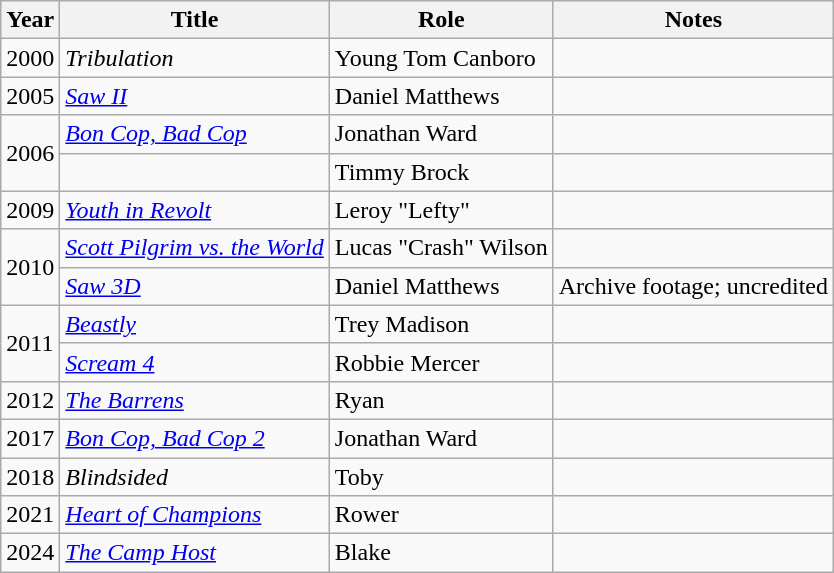<table class="wikitable sortable">
<tr>
<th scope="col">Year</th>
<th scope="col">Title</th>
<th scope="col">Role</th>
<th scope="col" class="unsortable">Notes</th>
</tr>
<tr>
<td>2000</td>
<td><em>Tribulation</em></td>
<td>Young Tom Canboro</td>
<td></td>
</tr>
<tr>
<td>2005</td>
<td><em><a href='#'>Saw II</a></em></td>
<td>Daniel Matthews</td>
<td></td>
</tr>
<tr>
<td rowspan="2">2006</td>
<td><em><a href='#'>Bon Cop, Bad Cop</a></em></td>
<td>Jonathan Ward</td>
<td></td>
</tr>
<tr>
<td><em></em></td>
<td>Timmy Brock</td>
<td></td>
</tr>
<tr>
<td>2009</td>
<td><em><a href='#'>Youth in Revolt</a></em></td>
<td>Leroy "Lefty"</td>
<td></td>
</tr>
<tr>
<td rowspan="2">2010</td>
<td><em><a href='#'>Scott Pilgrim vs. the World</a></em></td>
<td>Lucas "Crash" Wilson</td>
<td></td>
</tr>
<tr>
<td><em><a href='#'>Saw 3D</a></em></td>
<td>Daniel Matthews</td>
<td>Archive footage; uncredited</td>
</tr>
<tr>
<td rowspan="2">2011</td>
<td><em><a href='#'>Beastly</a></em></td>
<td>Trey Madison</td>
<td></td>
</tr>
<tr>
<td><em><a href='#'>Scream 4</a></em></td>
<td>Robbie Mercer</td>
<td></td>
</tr>
<tr>
<td>2012</td>
<td data-sort-value="Barrens, The"><em><a href='#'>The Barrens</a></em></td>
<td>Ryan</td>
<td></td>
</tr>
<tr>
<td>2017</td>
<td><em><a href='#'>Bon Cop, Bad Cop 2</a></em></td>
<td>Jonathan Ward</td>
<td></td>
</tr>
<tr>
<td>2018</td>
<td><em>Blindsided</em></td>
<td>Toby</td>
<td></td>
</tr>
<tr>
<td>2021</td>
<td><em><a href='#'>Heart of Champions</a></em></td>
<td>Rower</td>
<td></td>
</tr>
<tr>
<td>2024</td>
<td><em><a href='#'>The Camp Host</a></em></td>
<td>Blake</td>
<td></td>
</tr>
</table>
